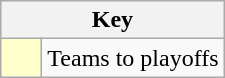<table class="wikitable" style="text-align: center;">
<tr>
<th colspan=2>Key</th>
</tr>
<tr>
<td style="background:#ffffcc; width:20px;"></td>
<td align=left>Teams to playoffs</td>
</tr>
</table>
